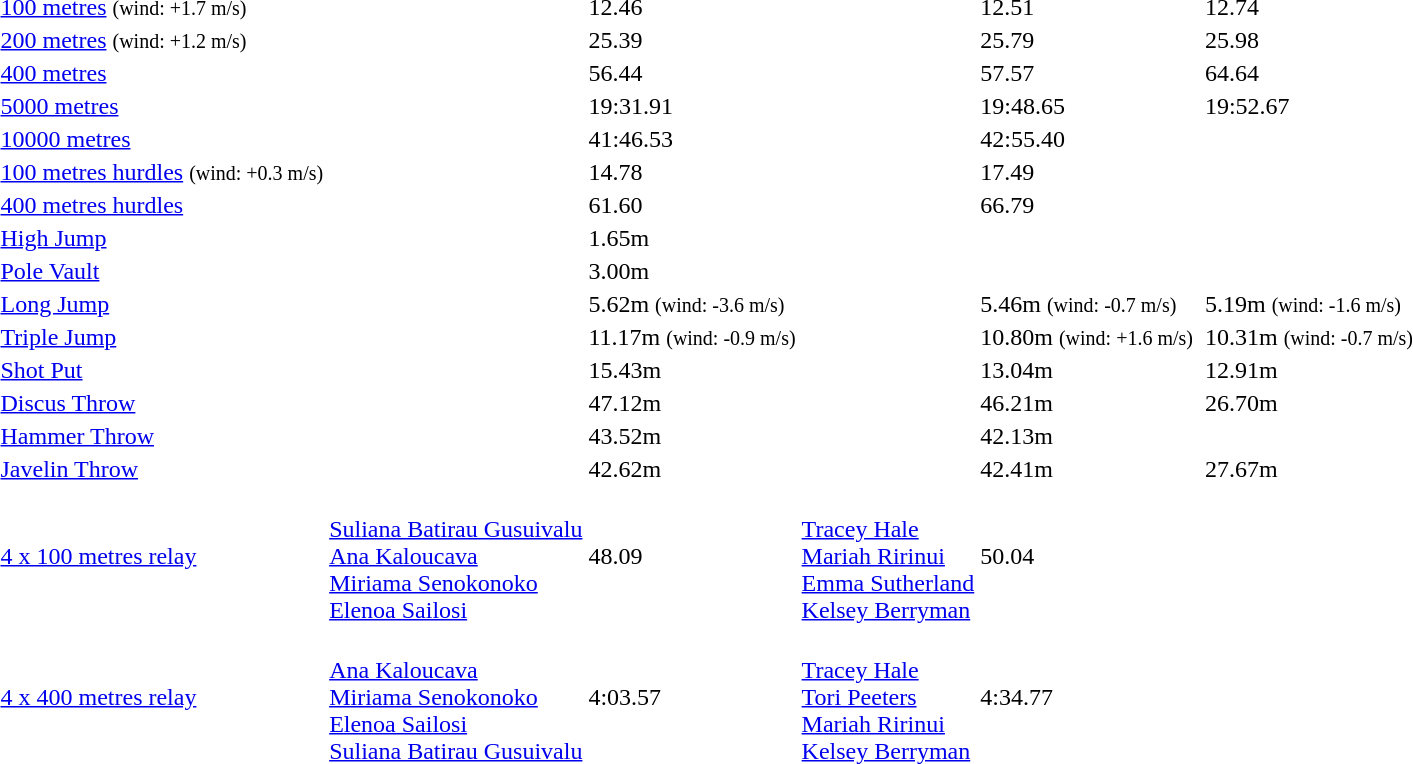<table>
<tr>
<td><a href='#'>100 metres</a> <small>(wind: +1.7 m/s)</small></td>
<td></td>
<td>12.46</td>
<td></td>
<td>12.51</td>
<td></td>
<td>12.74</td>
</tr>
<tr>
<td><a href='#'>200 metres</a> <small>(wind: +1.2 m/s)</small></td>
<td></td>
<td>25.39</td>
<td></td>
<td>25.79</td>
<td></td>
<td>25.98</td>
</tr>
<tr>
<td><a href='#'>400 metres</a></td>
<td></td>
<td>56.44</td>
<td></td>
<td>57.57</td>
<td></td>
<td>64.64</td>
</tr>
<tr>
<td><a href='#'>5000 metres</a></td>
<td></td>
<td>19:31.91</td>
<td></td>
<td>19:48.65</td>
<td></td>
<td>19:52.67</td>
</tr>
<tr>
<td><a href='#'>10000 metres</a></td>
<td></td>
<td>41:46.53</td>
<td></td>
<td>42:55.40</td>
<td></td>
<td></td>
</tr>
<tr>
<td><a href='#'>100 metres hurdles</a> <small>(wind: +0.3 m/s)</small></td>
<td></td>
<td>14.78</td>
<td></td>
<td>17.49</td>
<td></td>
<td></td>
</tr>
<tr>
<td><a href='#'>400 metres hurdles</a></td>
<td></td>
<td>61.60</td>
<td></td>
<td>66.79</td>
<td></td>
<td></td>
</tr>
<tr>
<td><a href='#'>High Jump</a></td>
<td></td>
<td>1.65m</td>
<td></td>
<td></td>
<td></td>
<td></td>
</tr>
<tr>
<td><a href='#'>Pole Vault</a></td>
<td></td>
<td>3.00m</td>
<td></td>
<td></td>
<td></td>
<td></td>
</tr>
<tr>
<td><a href='#'>Long Jump</a></td>
<td></td>
<td>5.62m <small>(wind: -3.6 m/s)</small></td>
<td></td>
<td>5.46m <small>(wind: -0.7 m/s)</small></td>
<td></td>
<td>5.19m <small>(wind: -1.6 m/s)</small></td>
</tr>
<tr>
<td><a href='#'>Triple Jump</a></td>
<td></td>
<td>11.17m <small>(wind: -0.9 m/s)</small></td>
<td></td>
<td>10.80m <small>(wind: +1.6 m/s)</small></td>
<td></td>
<td>10.31m <small>(wind: -0.7 m/s)</small></td>
</tr>
<tr>
<td><a href='#'>Shot Put</a></td>
<td></td>
<td>15.43m</td>
<td></td>
<td>13.04m</td>
<td></td>
<td>12.91m</td>
</tr>
<tr>
<td><a href='#'>Discus Throw</a></td>
<td></td>
<td>47.12m</td>
<td></td>
<td>46.21m</td>
<td></td>
<td>26.70m</td>
</tr>
<tr>
<td><a href='#'>Hammer Throw</a></td>
<td></td>
<td>43.52m</td>
<td></td>
<td>42.13m</td>
<td></td>
<td></td>
</tr>
<tr>
<td><a href='#'>Javelin Throw</a></td>
<td></td>
<td>42.62m</td>
<td></td>
<td>42.41m</td>
<td></td>
<td>27.67m</td>
</tr>
<tr>
<td><a href='#'>4 x 100 metres relay</a></td>
<td> <br> <a href='#'>Suliana Batirau Gusuivalu</a> <br> <a href='#'>Ana Kaloucava</a> <br> <a href='#'>Miriama Senokonoko</a> <br> <a href='#'>Elenoa Sailosi</a></td>
<td>48.09</td>
<td> <br> <a href='#'>Tracey Hale</a> <br> <a href='#'>Mariah Ririnui</a> <br> <a href='#'>Emma Sutherland</a> <br> <a href='#'>Kelsey Berryman</a></td>
<td>50.04</td>
<td></td>
<td></td>
</tr>
<tr>
<td><a href='#'>4 x 400 metres relay</a></td>
<td> <br> <a href='#'>Ana Kaloucava</a> <br> <a href='#'>Miriama Senokonoko</a> <br> <a href='#'>Elenoa Sailosi</a> <br> <a href='#'>Suliana Batirau Gusuivalu</a></td>
<td>4:03.57</td>
<td> <br> <a href='#'>Tracey Hale</a> <br> <a href='#'>Tori Peeters</a> <br> <a href='#'>Mariah Ririnui</a> <br> <a href='#'>Kelsey Berryman</a></td>
<td>4:34.77</td>
<td></td>
<td></td>
</tr>
</table>
